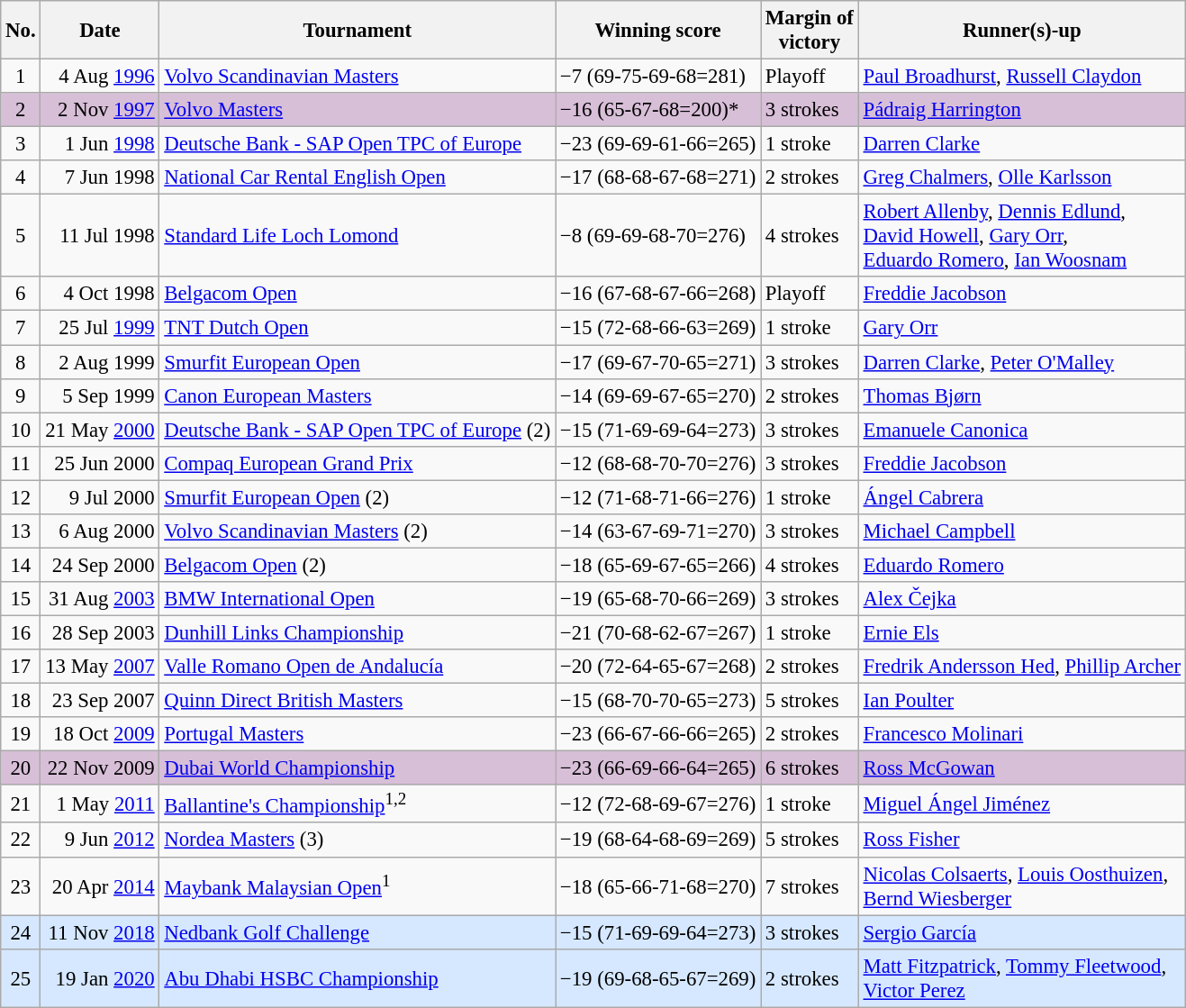<table class="wikitable" style="font-size:95%;">
<tr>
<th>No.</th>
<th>Date</th>
<th>Tournament</th>
<th>Winning score</th>
<th>Margin of<br>victory</th>
<th>Runner(s)-up</th>
</tr>
<tr>
<td align=center>1</td>
<td align=right>4 Aug <a href='#'>1996</a></td>
<td><a href='#'>Volvo Scandinavian Masters</a></td>
<td>−7 (69-75-69-68=281)</td>
<td>Playoff</td>
<td> <a href='#'>Paul Broadhurst</a>,  <a href='#'>Russell Claydon</a></td>
</tr>
<tr style="background:thistle;">
<td align=center>2</td>
<td align=right>2 Nov <a href='#'>1997</a></td>
<td><a href='#'>Volvo Masters</a></td>
<td>−16 (65-67-68=200)*</td>
<td>3 strokes</td>
<td> <a href='#'>Pádraig Harrington</a></td>
</tr>
<tr>
<td align=center>3</td>
<td align=right>1 Jun <a href='#'>1998</a></td>
<td><a href='#'>Deutsche Bank - SAP Open TPC of Europe</a></td>
<td>−23 (69-69-61-66=265)</td>
<td>1 stroke</td>
<td> <a href='#'>Darren Clarke</a></td>
</tr>
<tr>
<td align=center>4</td>
<td align=right>7 Jun 1998</td>
<td><a href='#'>National Car Rental English Open</a></td>
<td>−17 (68-68-67-68=271)</td>
<td>2 strokes</td>
<td> <a href='#'>Greg Chalmers</a>,  <a href='#'>Olle Karlsson</a></td>
</tr>
<tr>
<td align=center>5</td>
<td align=right>11 Jul 1998</td>
<td><a href='#'>Standard Life Loch Lomond</a></td>
<td>−8 (69-69-68-70=276)</td>
<td>4 strokes</td>
<td> <a href='#'>Robert Allenby</a>,  <a href='#'>Dennis Edlund</a>,<br> <a href='#'>David Howell</a>,  <a href='#'>Gary Orr</a>,<br> <a href='#'>Eduardo Romero</a>,  <a href='#'>Ian Woosnam</a></td>
</tr>
<tr>
<td align=center>6</td>
<td align=right>4 Oct 1998</td>
<td><a href='#'>Belgacom Open</a></td>
<td>−16 (67-68-67-66=268)</td>
<td>Playoff</td>
<td> <a href='#'>Freddie Jacobson</a></td>
</tr>
<tr>
<td align=center>7</td>
<td align=right>25 Jul <a href='#'>1999</a></td>
<td><a href='#'>TNT Dutch Open</a></td>
<td>−15 (72-68-66-63=269)</td>
<td>1 stroke</td>
<td> <a href='#'>Gary Orr</a></td>
</tr>
<tr>
<td align=center>8</td>
<td align=right>2 Aug 1999</td>
<td><a href='#'>Smurfit European Open</a></td>
<td>−17 (69-67-70-65=271)</td>
<td>3 strokes</td>
<td> <a href='#'>Darren Clarke</a>,  <a href='#'>Peter O'Malley</a></td>
</tr>
<tr>
<td align=center>9</td>
<td align=right>5 Sep 1999</td>
<td><a href='#'>Canon European Masters</a></td>
<td>−14 (69-69-67-65=270)</td>
<td>2 strokes</td>
<td> <a href='#'>Thomas Bjørn</a></td>
</tr>
<tr>
<td align=center>10</td>
<td align=right>21 May <a href='#'>2000</a></td>
<td><a href='#'>Deutsche Bank - SAP Open TPC of Europe</a> (2)</td>
<td>−15 (71-69-69-64=273)</td>
<td>3 strokes</td>
<td> <a href='#'>Emanuele Canonica</a></td>
</tr>
<tr>
<td align=center>11</td>
<td align=right>25 Jun 2000</td>
<td><a href='#'>Compaq European Grand Prix</a></td>
<td>−12 (68-68-70-70=276)</td>
<td>3 strokes</td>
<td> <a href='#'>Freddie Jacobson</a></td>
</tr>
<tr>
<td align=center>12</td>
<td align=right>9 Jul 2000</td>
<td><a href='#'>Smurfit European Open</a> (2)</td>
<td>−12 (71-68-71-66=276)</td>
<td>1 stroke</td>
<td> <a href='#'>Ángel Cabrera</a></td>
</tr>
<tr>
<td align=center>13</td>
<td align=right>6 Aug 2000</td>
<td><a href='#'>Volvo Scandinavian Masters</a> (2)</td>
<td>−14 (63-67-69-71=270)</td>
<td>3 strokes</td>
<td> <a href='#'>Michael Campbell</a></td>
</tr>
<tr>
<td align=center>14</td>
<td align=right>24 Sep 2000</td>
<td><a href='#'>Belgacom Open</a> (2)</td>
<td>−18 (65-69-67-65=266)</td>
<td>4 strokes</td>
<td> <a href='#'>Eduardo Romero</a></td>
</tr>
<tr>
<td align=center>15</td>
<td align=right>31 Aug <a href='#'>2003</a></td>
<td><a href='#'>BMW International Open</a></td>
<td>−19 (65-68-70-66=269)</td>
<td>3 strokes</td>
<td> <a href='#'>Alex Čejka</a></td>
</tr>
<tr>
<td align=center>16</td>
<td align=right>28 Sep 2003</td>
<td><a href='#'>Dunhill Links Championship</a></td>
<td>−21 (70-68-62-67=267)</td>
<td>1 stroke</td>
<td> <a href='#'>Ernie Els</a></td>
</tr>
<tr>
<td align=center>17</td>
<td align=right>13 May <a href='#'>2007</a></td>
<td><a href='#'>Valle Romano Open de Andalucía</a></td>
<td>−20 (72-64-65-67=268)</td>
<td>2 strokes</td>
<td> <a href='#'>Fredrik Andersson Hed</a>,  <a href='#'>Phillip Archer</a></td>
</tr>
<tr>
<td align=center>18</td>
<td align=right>23 Sep 2007</td>
<td><a href='#'>Quinn Direct British Masters</a></td>
<td>−15 (68-70-70-65=273)</td>
<td>5 strokes</td>
<td> <a href='#'>Ian Poulter</a></td>
</tr>
<tr>
<td align=center>19</td>
<td align=right>18 Oct <a href='#'>2009</a></td>
<td><a href='#'>Portugal Masters</a></td>
<td>−23 (66-67-66-66=265)</td>
<td>2 strokes</td>
<td> <a href='#'>Francesco Molinari</a></td>
</tr>
<tr style="background:thistle;">
<td align=center>20</td>
<td align=right>22 Nov 2009</td>
<td><a href='#'>Dubai World Championship</a></td>
<td>−23 (66-69-66-64=265)</td>
<td>6 strokes</td>
<td> <a href='#'>Ross McGowan</a></td>
</tr>
<tr>
<td align=center>21</td>
<td align=right>1 May <a href='#'>2011</a></td>
<td><a href='#'>Ballantine's Championship</a><sup>1,2</sup></td>
<td>−12 (72-68-69-67=276)</td>
<td>1 stroke</td>
<td> <a href='#'>Miguel Ángel Jiménez</a></td>
</tr>
<tr>
<td align=center>22</td>
<td align=right>9 Jun <a href='#'>2012</a></td>
<td><a href='#'>Nordea Masters</a> (3)</td>
<td>−19 (68-64-68-69=269)</td>
<td>5 strokes</td>
<td> <a href='#'>Ross Fisher</a></td>
</tr>
<tr>
<td align=center>23</td>
<td align=right>20 Apr <a href='#'>2014</a></td>
<td><a href='#'>Maybank Malaysian Open</a><sup>1</sup></td>
<td>−18 (65-66-71-68=270)</td>
<td>7 strokes</td>
<td> <a href='#'>Nicolas Colsaerts</a>,  <a href='#'>Louis Oosthuizen</a>,<br> <a href='#'>Bernd Wiesberger</a></td>
</tr>
<tr style="background:#D6E8FF;">
<td align=center>24</td>
<td align=right>11 Nov <a href='#'>2018</a></td>
<td><a href='#'>Nedbank Golf Challenge</a></td>
<td>−15 (71-69-69-64=273)</td>
<td>3 strokes</td>
<td> <a href='#'>Sergio García</a></td>
</tr>
<tr style="background:#D6E8FF;">
<td align=center>25</td>
<td align=right>19 Jan <a href='#'>2020</a></td>
<td><a href='#'>Abu Dhabi HSBC Championship</a></td>
<td>−19 (69-68-65-67=269)</td>
<td>2 strokes</td>
<td> <a href='#'>Matt Fitzpatrick</a>,  <a href='#'>Tommy Fleetwood</a>,<br> <a href='#'>Victor Perez</a></td>
</tr>
</table>
